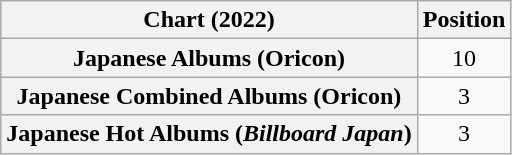<table class="wikitable sortable plainrowheaders" style="text-align:center">
<tr>
<th scope="col">Chart (2022)</th>
<th scope="col">Position</th>
</tr>
<tr>
<th scope="row">Japanese Albums (Oricon)</th>
<td>10</td>
</tr>
<tr>
<th scope="row">Japanese Combined Albums (Oricon)</th>
<td>3</td>
</tr>
<tr>
<th scope="row">Japanese Hot Albums (<em>Billboard Japan</em>)</th>
<td>3</td>
</tr>
</table>
